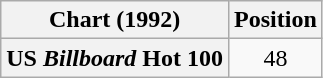<table class="wikitable plainrowheaders" style="text-align:center">
<tr>
<th>Chart (1992)</th>
<th>Position</th>
</tr>
<tr>
<th scope="row">US <em>Billboard</em> Hot 100</th>
<td>48</td>
</tr>
</table>
